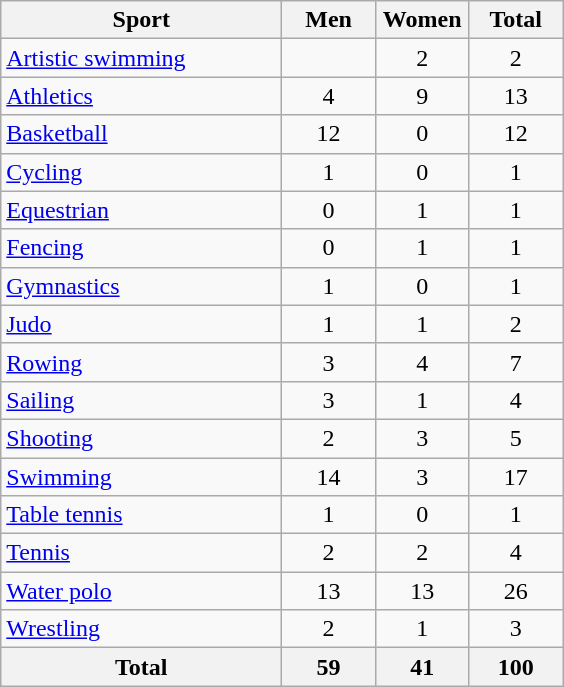<table class="wikitable sortable" style="text-align:center;">
<tr>
<th width=180>Sport</th>
<th width=55>Men</th>
<th width=55>Women</th>
<th width=55>Total</th>
</tr>
<tr>
<td align=left><a href='#'>Artistic swimming</a></td>
<td></td>
<td>2</td>
<td>2</td>
</tr>
<tr>
<td align=left><a href='#'>Athletics</a></td>
<td>4</td>
<td>9</td>
<td>13</td>
</tr>
<tr>
<td align=left><a href='#'>Basketball</a></td>
<td>12</td>
<td>0</td>
<td>12</td>
</tr>
<tr>
<td align=left><a href='#'>Cycling</a></td>
<td>1</td>
<td>0</td>
<td>1</td>
</tr>
<tr>
<td align=left><a href='#'>Equestrian</a></td>
<td>0</td>
<td>1</td>
<td>1</td>
</tr>
<tr>
<td align=left><a href='#'>Fencing</a></td>
<td>0</td>
<td>1</td>
<td>1</td>
</tr>
<tr>
<td align=left><a href='#'>Gymnastics</a></td>
<td>1</td>
<td>0</td>
<td>1</td>
</tr>
<tr>
<td align=left><a href='#'>Judo</a></td>
<td>1</td>
<td>1</td>
<td>2</td>
</tr>
<tr>
<td align=left><a href='#'>Rowing</a></td>
<td>3</td>
<td>4</td>
<td>7</td>
</tr>
<tr>
<td align=left><a href='#'>Sailing</a></td>
<td>3</td>
<td>1</td>
<td>4</td>
</tr>
<tr>
<td align=left><a href='#'>Shooting</a></td>
<td>2</td>
<td>3</td>
<td>5</td>
</tr>
<tr>
<td align=left><a href='#'>Swimming</a></td>
<td>14</td>
<td>3</td>
<td>17</td>
</tr>
<tr>
<td align=left><a href='#'>Table tennis</a></td>
<td>1</td>
<td>0</td>
<td>1</td>
</tr>
<tr>
<td align=left><a href='#'>Tennis</a></td>
<td>2</td>
<td>2</td>
<td>4</td>
</tr>
<tr>
<td align=left><a href='#'>Water polo</a></td>
<td>13</td>
<td>13</td>
<td>26</td>
</tr>
<tr>
<td align=left><a href='#'>Wrestling</a></td>
<td>2</td>
<td>1</td>
<td>3</td>
</tr>
<tr>
<th>Total</th>
<th>59</th>
<th>41</th>
<th>100</th>
</tr>
</table>
